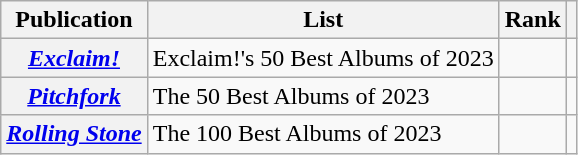<table class="wikitable sortable plainrowheaders">
<tr>
<th scope="col">Publication</th>
<th scope="col">List</th>
<th scope="col">Rank</th>
<th class="unsortable" scope="col"></th>
</tr>
<tr>
<th scope="row"><em><a href='#'>Exclaim!</a></em></th>
<td>Exclaim!'s 50 Best Albums of 2023</td>
<td></td>
<td></td>
</tr>
<tr>
<th scope="row"><em><a href='#'>Pitchfork</a></em></th>
<td>The 50 Best Albums of 2023</td>
<td></td>
<td></td>
</tr>
<tr>
<th scope="row"><em><a href='#'>Rolling Stone</a></em></th>
<td>The 100 Best Albums of 2023</td>
<td></td>
<td></td>
</tr>
</table>
